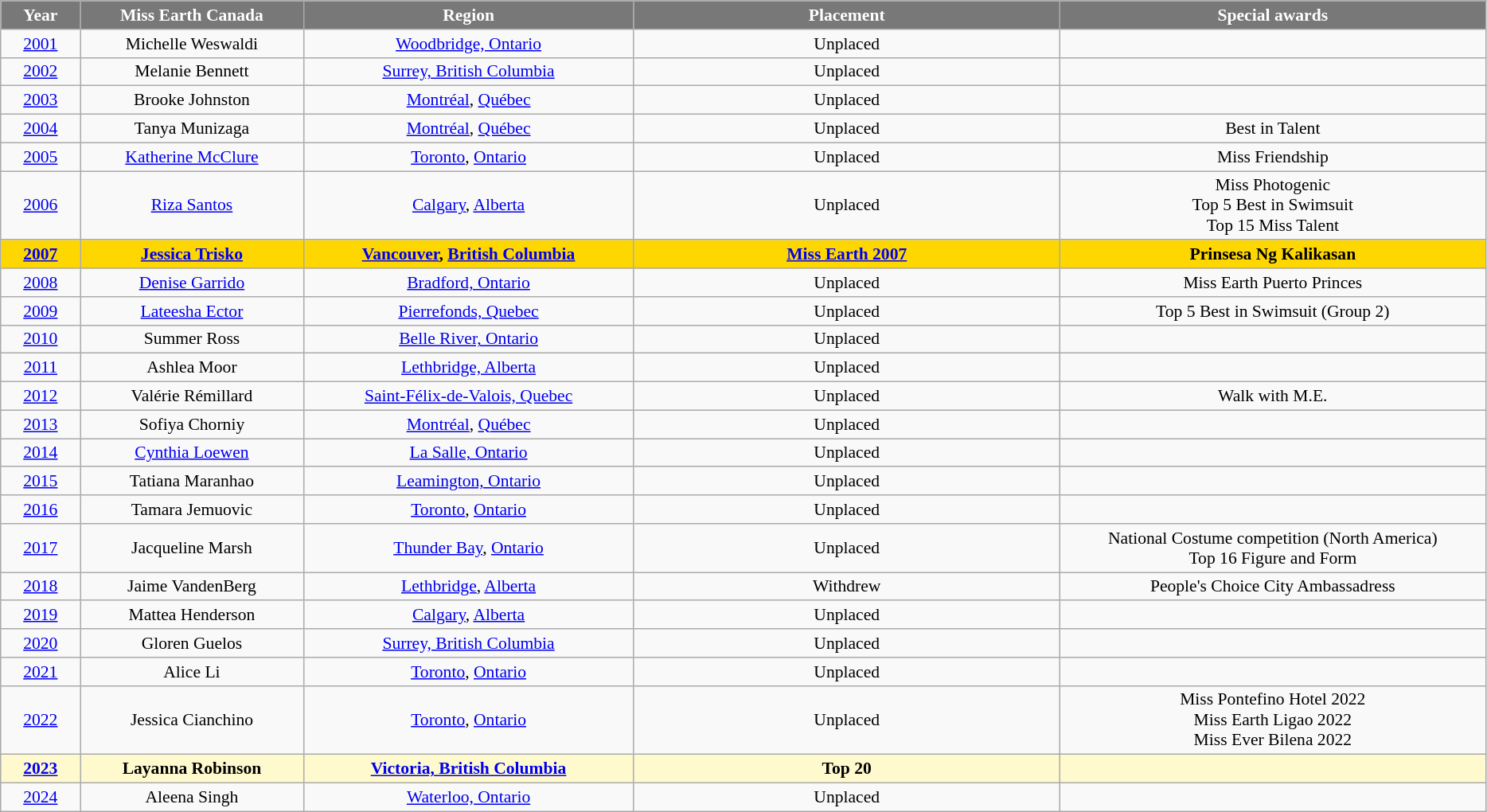<table class="wikitable sortable" style="font-size: 90%; text-align:center">
<tr>
<th width="60" style="background-color:#787878;color:#FFFFFF;">Year</th>
<th width="180" style="background-color:#787878;color:#FFFFFF;">Miss Earth Canada</th>
<th width="270" style="background-color:#787878;color:#FFFFFF;">Region</th>
<th width="350" style="background-color:#787878;color:#FFFFFF;">Placement</th>
<th width="350" style="background-color:#787878;color:#FFFFFF;">Special awards</th>
</tr>
<tr>
<td><a href='#'>2001</a></td>
<td>Michelle Weswaldi</td>
<td><a href='#'>Woodbridge, Ontario</a></td>
<td>Unplaced</td>
<td></td>
</tr>
<tr>
<td><a href='#'>2002</a></td>
<td>Melanie Bennett</td>
<td><a href='#'>Surrey, British Columbia</a></td>
<td>Unplaced</td>
<td></td>
</tr>
<tr>
<td><a href='#'>2003</a></td>
<td>Brooke Johnston</td>
<td><a href='#'>Montréal</a>, <a href='#'>Québec</a></td>
<td>Unplaced</td>
<td></td>
</tr>
<tr>
<td><a href='#'>2004</a></td>
<td>Tanya Munizaga</td>
<td><a href='#'>Montréal</a>, <a href='#'>Québec</a></td>
<td>Unplaced</td>
<td>Best in Talent</td>
</tr>
<tr>
<td><a href='#'>2005</a></td>
<td><a href='#'>Katherine McClure</a></td>
<td><a href='#'>Toronto</a>, <a href='#'>Ontario</a></td>
<td>Unplaced</td>
<td>Miss Friendship</td>
</tr>
<tr>
<td><a href='#'>2006</a></td>
<td><a href='#'>Riza Santos</a></td>
<td><a href='#'>Calgary</a>, <a href='#'>Alberta</a></td>
<td>Unplaced</td>
<td>Miss Photogenic <br> Top 5 Best in Swimsuit <br> Top 15 Miss Talent</td>
</tr>
<tr style="background-color:gold; font-weight: bold">
<td><a href='#'>2007</a></td>
<td><a href='#'>Jessica Trisko</a></td>
<td><a href='#'>Vancouver</a>, <a href='#'>British Columbia</a></td>
<td><a href='#'>Miss Earth 2007</a></td>
<td>Prinsesa Ng Kalikasan</td>
</tr>
<tr>
<td><a href='#'>2008</a></td>
<td><a href='#'>Denise Garrido</a></td>
<td><a href='#'>Bradford, Ontario</a></td>
<td>Unplaced</td>
<td>Miss Earth Puerto Princes</td>
</tr>
<tr>
<td><a href='#'>2009</a></td>
<td><a href='#'>Lateesha Ector</a></td>
<td><a href='#'>Pierrefonds, Quebec</a></td>
<td>Unplaced</td>
<td>Top 5 Best in Swimsuit (Group 2)</td>
</tr>
<tr>
<td><a href='#'>2010</a></td>
<td>Summer Ross</td>
<td><a href='#'>Belle River, Ontario</a></td>
<td>Unplaced</td>
<td></td>
</tr>
<tr>
<td><a href='#'>2011</a></td>
<td>Ashlea Moor</td>
<td><a href='#'>Lethbridge, Alberta</a></td>
<td>Unplaced</td>
<td></td>
</tr>
<tr>
<td><a href='#'>2012</a></td>
<td>Valérie Rémillard</td>
<td><a href='#'>Saint-Félix-de-Valois, Quebec</a></td>
<td>Unplaced</td>
<td> Walk with M.E.</td>
</tr>
<tr>
<td><a href='#'>2013</a></td>
<td>Sofiya Chorniy</td>
<td><a href='#'>Montréal</a>, <a href='#'>Québec</a></td>
<td>Unplaced</td>
<td></td>
</tr>
<tr>
<td><a href='#'>2014</a></td>
<td><a href='#'>Cynthia Loewen</a></td>
<td><a href='#'>La Salle, Ontario</a></td>
<td>Unplaced</td>
<td></td>
</tr>
<tr>
<td><a href='#'>2015</a></td>
<td>Tatiana Maranhao</td>
<td><a href='#'>Leamington, Ontario</a></td>
<td>Unplaced</td>
<td></td>
</tr>
<tr>
<td><a href='#'>2016</a></td>
<td>Tamara Jemuovic</td>
<td><a href='#'>Toronto</a>, <a href='#'>Ontario</a></td>
<td>Unplaced</td>
<td></td>
</tr>
<tr>
<td><a href='#'>2017</a></td>
<td>Jacqueline Marsh</td>
<td><a href='#'>Thunder Bay</a>, <a href='#'>Ontario</a></td>
<td>Unplaced</td>
<td> National Costume competition (North America) <br> Top 16 Figure and Form</td>
</tr>
<tr>
<td><a href='#'>2018</a></td>
<td>Jaime VandenBerg</td>
<td><a href='#'>Lethbridge</a>, <a href='#'>Alberta</a></td>
<td>Withdrew</td>
<td>People's Choice City Ambassadress</td>
</tr>
<tr>
<td><a href='#'>2019</a></td>
<td>Mattea Henderson</td>
<td><a href='#'>Calgary</a>, <a href='#'>Alberta</a></td>
<td>Unplaced</td>
<td></td>
</tr>
<tr>
<td><a href='#'>2020</a></td>
<td>Gloren Guelos</td>
<td><a href='#'>Surrey, British Columbia</a></td>
<td>Unplaced</td>
<td></td>
</tr>
<tr>
<td><a href='#'>2021</a></td>
<td>Alice Li</td>
<td><a href='#'>Toronto</a>, <a href='#'>Ontario</a></td>
<td>Unplaced</td>
<td></td>
</tr>
<tr>
<td><a href='#'>2022</a></td>
<td>Jessica Cianchino</td>
<td><a href='#'>Toronto</a>, <a href='#'>Ontario</a></td>
<td>Unplaced</td>
<td>Miss Pontefino Hotel 2022<br> Miss Earth Ligao 2022<br> Miss Ever Bilena 2022</td>
</tr>
<tr style="background-color:#FFFACD; font-weight: bold">
<td><a href='#'>2023</a></td>
<td>Layanna Robinson</td>
<td><a href='#'>Victoria, British Columbia</a></td>
<td>Top 20</td>
<td></td>
</tr>
<tr>
<td><a href='#'>2024</a></td>
<td>Aleena Singh</td>
<td><a href='#'>Waterloo, Ontario</a></td>
<td>Unplaced</td>
<td></td>
</tr>
</table>
